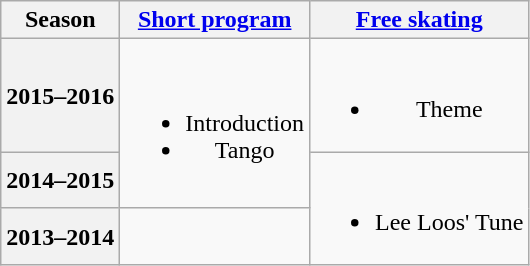<table class=wikitable style=text-align:center>
<tr>
<th>Season</th>
<th><a href='#'>Short program</a></th>
<th><a href='#'>Free skating</a></th>
</tr>
<tr>
<th>2015–2016 <br> </th>
<td rowspan=2><br><ul><li>Introduction <br></li><li>Tango <br></li></ul></td>
<td><br><ul><li>Theme <br></li></ul></td>
</tr>
<tr>
<th>2014–2015 <br> </th>
<td rowspan=2><br><ul><li>Lee Loos' Tune <br></li></ul></td>
</tr>
<tr>
<th>2013–2014 <br> </th>
<td></td>
</tr>
</table>
